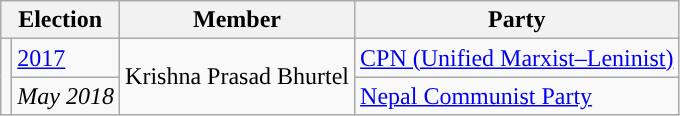<table class="wikitable">
<tr>
<th colspan="2">Election</th>
<th>Member</th>
<th>Party</th>
</tr>
<tr>
<td rowspan="2" style="background-color:"></td>
<td><a href='#'>2017</a></td>
<td rowspan="2">Krishna Prasad Bhurtel</td>
<td><a href='#'>CPN (Unified Marxist–Leninist)</a></td>
</tr>
<tr>
<td><em>May 2018</em></td>
<td><a href='#'>Nepal Communist Party</a></td>
</tr>
</table>
